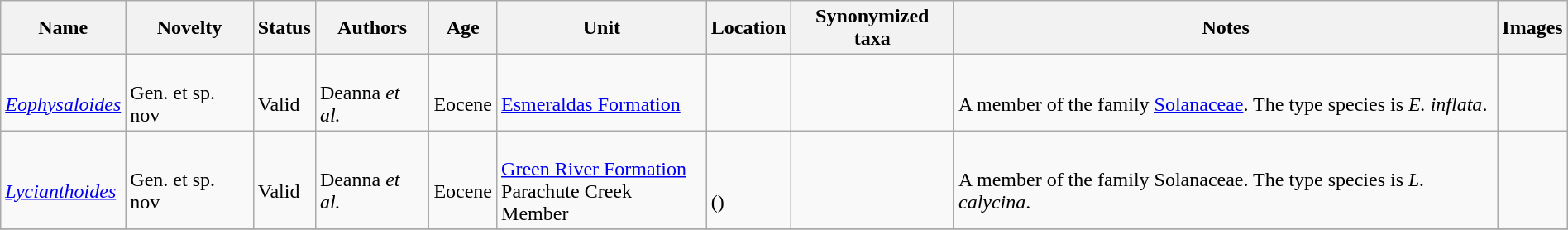<table class="wikitable sortable" align="center" width="100%">
<tr>
<th>Name</th>
<th>Novelty</th>
<th>Status</th>
<th>Authors</th>
<th>Age</th>
<th>Unit</th>
<th>Location</th>
<th>Synonymized taxa</th>
<th>Notes</th>
<th>Images</th>
</tr>
<tr>
<td><br><em><a href='#'>Eophysaloides</a></em></td>
<td><br>Gen. et sp. nov</td>
<td><br>Valid</td>
<td><br>Deanna <em>et al.</em></td>
<td><br>Eocene</td>
<td><br><a href='#'>Esmeraldas Formation</a></td>
<td><br></td>
<td></td>
<td><br>A member of the family <a href='#'>Solanaceae</a>. The type species is <em>E. inflata</em>.</td>
<td></td>
</tr>
<tr>
<td><br><em><a href='#'>Lycianthoides</a></em></td>
<td><br>Gen. et sp. nov</td>
<td><br>Valid</td>
<td><br>Deanna <em>et al.</em></td>
<td><br>Eocene</td>
<td><br><a href='#'>Green River Formation</a><br>Parachute Creek Member</td>
<td><br><br>()</td>
<td></td>
<td><br>A member of the family Solanaceae. The type species is <em>L. calycina</em>.</td>
<td></td>
</tr>
<tr>
</tr>
</table>
